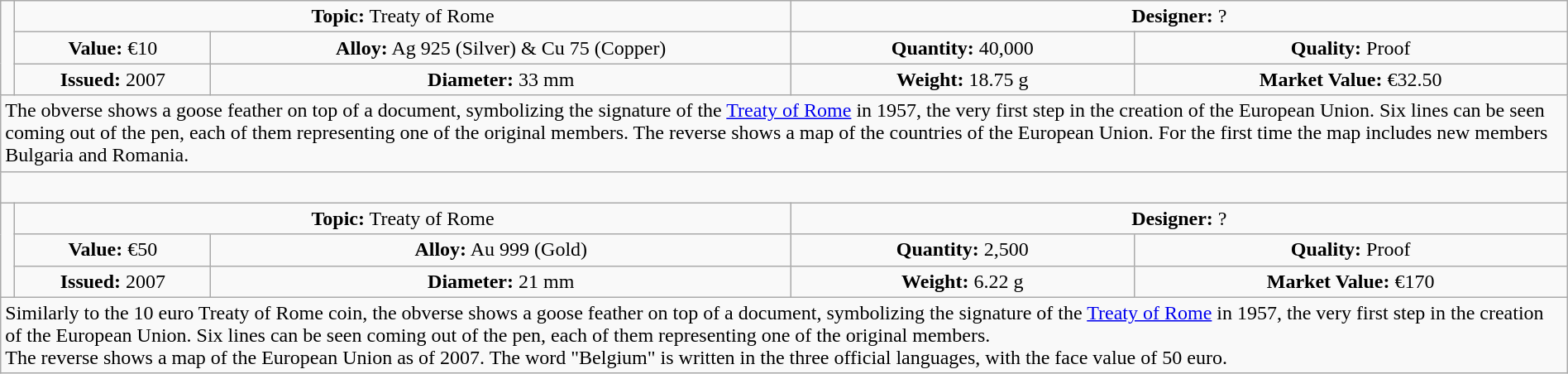<table class="wikitable" width="100%">
<tr>
<td rowspan=3 width="330px" nowrap> </td>
<td colspan="2" width="50%" align=center><strong>Topic:</strong> Treaty of Rome</td>
<td colspan="2" width="50%" align=center><strong>Designer:</strong> ?</td>
</tr>
<tr>
<td align=center><strong>Value:</strong> €10</td>
<td align=center><strong>Alloy:</strong> Ag 925 (Silver) & Cu 75 (Copper)</td>
<td align=center><strong>Quantity:</strong> 40,000</td>
<td align=center><strong>Quality:</strong> Proof</td>
</tr>
<tr>
<td align=center><strong>Issued:</strong> 2007</td>
<td align=center><strong>Diameter:</strong> 33 mm</td>
<td align=center><strong>Weight:</strong> 18.75 g</td>
<td align=center><strong>Market Value:</strong> €32.50</td>
</tr>
<tr>
<td colspan="5" align=left>The obverse shows a goose feather on top of a document, symbolizing the signature of the <a href='#'>Treaty of Rome</a> in 1957, the very first step in the creation of the European Union.  Six lines can be seen coming out of the pen, each of them representing one of the original members. The reverse shows a map of the countries of the European Union. For the first time the map includes new members Bulgaria and Romania.</td>
</tr>
<tr>
<td colspan="5" align=left> </td>
</tr>
<tr>
<td rowspan=3> </td>
<td colspan="2" width="50%" align=center><strong>Topic:</strong> Treaty of Rome</td>
<td colspan="2" width="50%" align=center><strong>Designer:</strong> ?</td>
</tr>
<tr>
<td align=center><strong>Value:</strong> €50</td>
<td align=center><strong>Alloy:</strong> Au 999 (Gold)</td>
<td align=center><strong>Quantity:</strong> 2,500</td>
<td align=center><strong>Quality:</strong> Proof</td>
</tr>
<tr>
<td align=center><strong>Issued:</strong> 2007</td>
<td align=center><strong>Diameter:</strong> 21 mm</td>
<td align=center><strong>Weight:</strong> 6.22 g</td>
<td align=center><strong>Market Value:</strong> €170</td>
</tr>
<tr>
<td colspan="5" align=left>Similarly to the 10 euro Treaty of Rome coin, the obverse shows a goose feather on top of a document, symbolizing the signature of the <a href='#'>Treaty of Rome</a> in 1957, the very first step in the creation of the European Union.  Six lines can be seen coming out of the pen, each of them representing one of the original members.<br>The reverse shows a map of the European Union as of 2007.  The word "Belgium" is written in the three official languages, with the face value of 50 euro.</td>
</tr>
</table>
